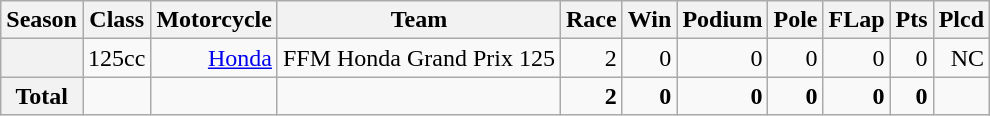<table class="wikitable">
<tr>
<th>Season</th>
<th>Class</th>
<th>Motorcycle</th>
<th>Team</th>
<th>Race</th>
<th>Win</th>
<th>Podium</th>
<th>Pole</th>
<th>FLap</th>
<th>Pts</th>
<th>Plcd</th>
</tr>
<tr align="right">
<th></th>
<td>125cc</td>
<td><a href='#'>Honda</a></td>
<td>FFM Honda Grand Prix 125</td>
<td>2</td>
<td>0</td>
<td>0</td>
<td>0</td>
<td>0</td>
<td>0</td>
<td>NC</td>
</tr>
<tr align="right">
<th>Total</th>
<td></td>
<td></td>
<td></td>
<td><strong>2</strong></td>
<td><strong>0</strong></td>
<td><strong>0</strong></td>
<td><strong>0</strong></td>
<td><strong>0</strong></td>
<td><strong>0</strong></td>
<td></td>
</tr>
</table>
